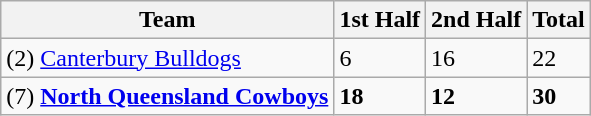<table class="wikitable">
<tr>
<th>Team</th>
<th>1st Half</th>
<th>2nd Half</th>
<th>Total</th>
</tr>
<tr>
<td>(2) <a href='#'>Canterbury Bulldogs</a></td>
<td>6</td>
<td>16</td>
<td>22</td>
</tr>
<tr>
<td>(7) <strong><a href='#'>North Queensland Cowboys</a></strong></td>
<td><strong>18</strong></td>
<td><strong>12</strong></td>
<td><strong>30</strong></td>
</tr>
</table>
